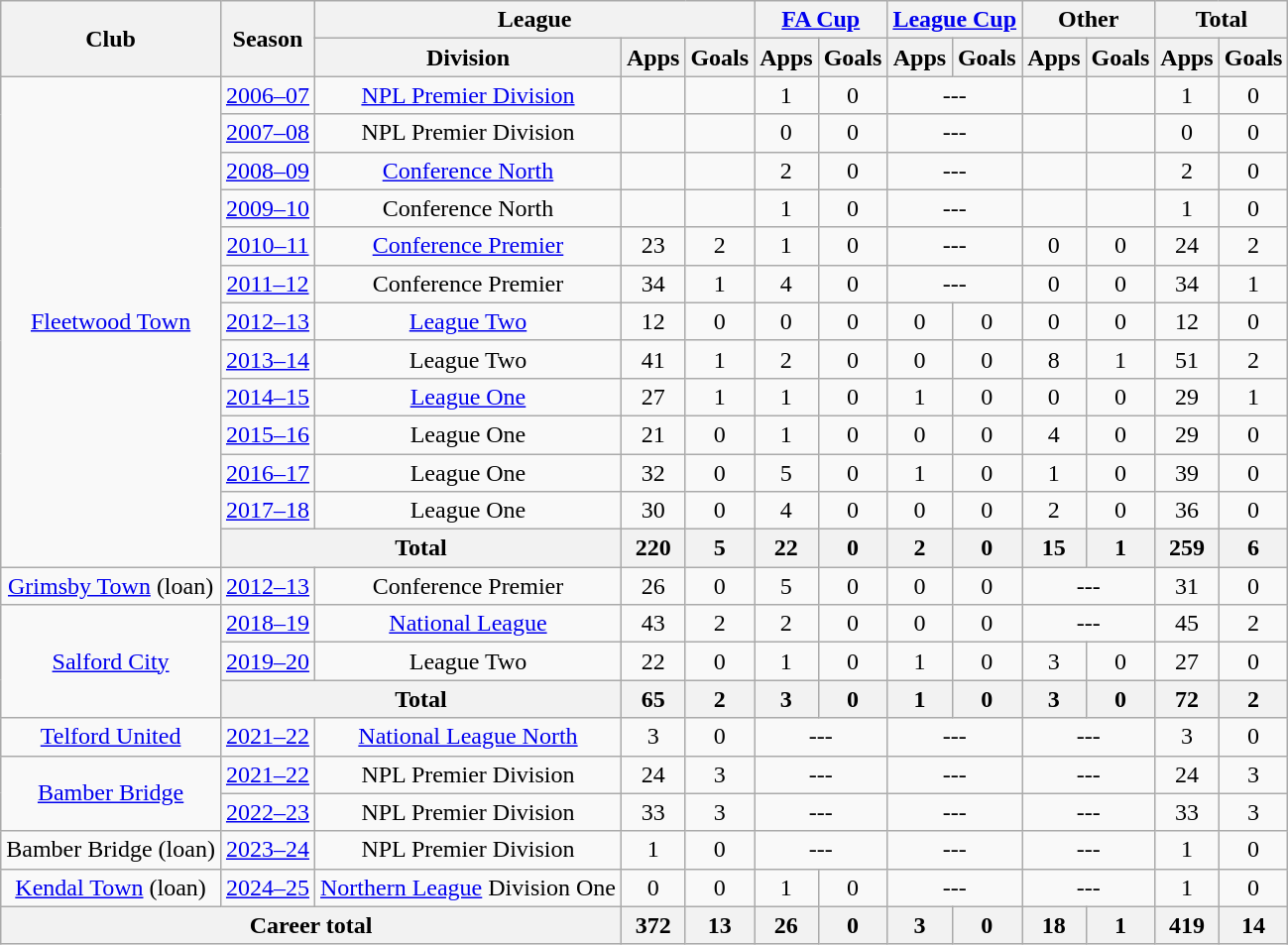<table class="wikitable" style="text-align:center">
<tr>
<th rowspan="2">Club</th>
<th rowspan="2">Season</th>
<th colspan="3">League</th>
<th colspan="2"><a href='#'>FA Cup</a></th>
<th colspan="2"><a href='#'>League Cup</a></th>
<th colspan="2">Other</th>
<th colspan="2">Total</th>
</tr>
<tr>
<th>Division</th>
<th>Apps</th>
<th>Goals</th>
<th>Apps</th>
<th>Goals</th>
<th>Apps</th>
<th>Goals</th>
<th>Apps</th>
<th>Goals</th>
<th>Apps</th>
<th>Goals</th>
</tr>
<tr>
<td rowspan="13"><a href='#'>Fleetwood Town</a></td>
<td><a href='#'>2006–07</a></td>
<td><a href='#'>NPL Premier Division</a></td>
<td></td>
<td></td>
<td>1</td>
<td>0</td>
<td colspan="2">---</td>
<td></td>
<td></td>
<td>1</td>
<td>0</td>
</tr>
<tr>
<td><a href='#'>2007–08</a></td>
<td>NPL Premier Division</td>
<td></td>
<td></td>
<td>0</td>
<td>0</td>
<td colspan="2">---</td>
<td></td>
<td></td>
<td>0</td>
<td>0</td>
</tr>
<tr>
<td><a href='#'>2008–09</a></td>
<td><a href='#'>Conference North</a></td>
<td></td>
<td></td>
<td>2</td>
<td>0</td>
<td colspan="2">---</td>
<td></td>
<td></td>
<td>2</td>
<td>0</td>
</tr>
<tr>
<td><a href='#'>2009–10</a></td>
<td>Conference North</td>
<td></td>
<td></td>
<td>1</td>
<td>0</td>
<td colspan="2">---</td>
<td></td>
<td></td>
<td>1</td>
<td>0</td>
</tr>
<tr>
<td><a href='#'>2010–11</a></td>
<td><a href='#'>Conference Premier</a></td>
<td>23</td>
<td>2</td>
<td>1</td>
<td>0</td>
<td colspan="2">---</td>
<td>0</td>
<td>0</td>
<td>24</td>
<td>2</td>
</tr>
<tr>
<td><a href='#'>2011–12</a></td>
<td>Conference Premier</td>
<td>34</td>
<td>1</td>
<td>4</td>
<td>0</td>
<td colspan="2">---</td>
<td>0</td>
<td>0</td>
<td>34</td>
<td>1</td>
</tr>
<tr>
<td><a href='#'>2012–13</a></td>
<td><a href='#'>League Two</a></td>
<td>12</td>
<td>0</td>
<td>0</td>
<td>0</td>
<td>0</td>
<td>0</td>
<td>0</td>
<td>0</td>
<td>12</td>
<td>0</td>
</tr>
<tr>
<td><a href='#'>2013–14</a></td>
<td>League Two</td>
<td>41</td>
<td>1</td>
<td>2</td>
<td>0</td>
<td>0</td>
<td>0</td>
<td>8</td>
<td>1</td>
<td>51</td>
<td>2</td>
</tr>
<tr>
<td><a href='#'>2014–15</a></td>
<td><a href='#'>League One</a></td>
<td>27</td>
<td>1</td>
<td>1</td>
<td>0</td>
<td>1</td>
<td>0</td>
<td>0</td>
<td>0</td>
<td>29</td>
<td>1</td>
</tr>
<tr>
<td><a href='#'>2015–16</a></td>
<td>League One</td>
<td>21</td>
<td>0</td>
<td>1</td>
<td>0</td>
<td>0</td>
<td>0</td>
<td>4</td>
<td>0</td>
<td>29</td>
<td>0</td>
</tr>
<tr>
<td><a href='#'>2016–17</a></td>
<td>League One</td>
<td>32</td>
<td>0</td>
<td>5</td>
<td>0</td>
<td>1</td>
<td>0</td>
<td>1</td>
<td>0</td>
<td>39</td>
<td>0</td>
</tr>
<tr>
<td><a href='#'>2017–18</a></td>
<td>League One</td>
<td>30</td>
<td>0</td>
<td>4</td>
<td>0</td>
<td>0</td>
<td>0</td>
<td>2</td>
<td>0</td>
<td>36</td>
<td>0</td>
</tr>
<tr>
<th colspan="2">Total</th>
<th>220</th>
<th>5</th>
<th>22</th>
<th>0</th>
<th>2</th>
<th>0</th>
<th>15</th>
<th>1</th>
<th>259</th>
<th>6</th>
</tr>
<tr>
<td><a href='#'>Grimsby Town</a> (loan)</td>
<td><a href='#'>2012–13</a></td>
<td>Conference Premier</td>
<td>26</td>
<td>0</td>
<td>5</td>
<td>0</td>
<td>0</td>
<td>0</td>
<td colspan="2">---</td>
<td>31</td>
<td>0</td>
</tr>
<tr>
<td rowspan="3"><a href='#'>Salford City</a></td>
<td><a href='#'>2018–19</a></td>
<td><a href='#'>National League</a></td>
<td>43</td>
<td>2</td>
<td>2</td>
<td>0</td>
<td>0</td>
<td>0</td>
<td colspan="2">---</td>
<td>45</td>
<td>2</td>
</tr>
<tr>
<td><a href='#'>2019–20</a></td>
<td>League Two</td>
<td>22</td>
<td>0</td>
<td>1</td>
<td>0</td>
<td>1</td>
<td>0</td>
<td>3</td>
<td>0</td>
<td>27</td>
<td>0</td>
</tr>
<tr>
<th colspan="2">Total</th>
<th>65</th>
<th>2</th>
<th>3</th>
<th>0</th>
<th>1</th>
<th>0</th>
<th>3</th>
<th>0</th>
<th>72</th>
<th>2</th>
</tr>
<tr>
<td><a href='#'>Telford United</a></td>
<td><a href='#'>2021–22</a></td>
<td><a href='#'>National League North</a></td>
<td>3</td>
<td>0</td>
<td colspan=2>---</td>
<td colspan=2>---</td>
<td colspan=2>---</td>
<td>3</td>
<td>0</td>
</tr>
<tr>
<td rowspan=2><a href='#'>Bamber Bridge</a></td>
<td><a href='#'>2021–22</a></td>
<td>NPL Premier Division</td>
<td>24</td>
<td>3</td>
<td colspan=2>---</td>
<td colspan=2>---</td>
<td colspan=2>---</td>
<td>24</td>
<td>3</td>
</tr>
<tr>
<td><a href='#'>2022–23</a></td>
<td>NPL Premier Division</td>
<td>33</td>
<td>3</td>
<td colspan=2>---</td>
<td colspan=2>---</td>
<td colspan=2>---</td>
<td>33</td>
<td>3</td>
</tr>
<tr>
<td>Bamber Bridge (loan)</td>
<td><a href='#'>2023–24</a></td>
<td>NPL Premier Division</td>
<td>1</td>
<td>0</td>
<td colspan=2>---</td>
<td colspan=2>---</td>
<td colspan=2>---</td>
<td>1</td>
<td>0</td>
</tr>
<tr>
<td><a href='#'>Kendal Town</a> (loan)</td>
<td><a href='#'>2024–25</a></td>
<td><a href='#'>Northern League</a> Division One</td>
<td>0</td>
<td>0</td>
<td>1</td>
<td>0</td>
<td colspan=2>---</td>
<td colspan=2>---</td>
<td>1</td>
<td>0</td>
</tr>
<tr>
<th colspan="3">Career total</th>
<th>372</th>
<th>13</th>
<th>26</th>
<th>0</th>
<th>3</th>
<th>0</th>
<th>18</th>
<th>1</th>
<th>419</th>
<th>14</th>
</tr>
</table>
